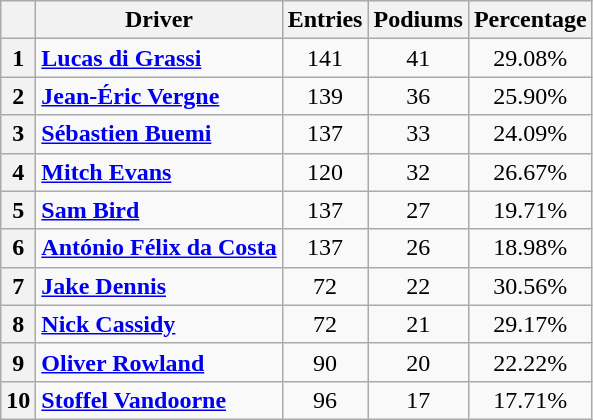<table class="wikitable" style="text-align:center">
<tr>
<th></th>
<th>Driver</th>
<th>Entries</th>
<th>Podiums</th>
<th>Percentage</th>
</tr>
<tr>
<th rowspan=1>1</th>
<td align=left> <strong><a href='#'>Lucas di Grassi</a></strong></td>
<td>141</td>
<td>41</td>
<td>29.08%</td>
</tr>
<tr>
<th>2</th>
<td align=left> <strong><a href='#'>Jean-Éric Vergne</a></strong></td>
<td>139</td>
<td>36</td>
<td>25.90%</td>
</tr>
<tr>
<th>3</th>
<td align=left> <strong><a href='#'>Sébastien Buemi</a></strong></td>
<td>137</td>
<td>33</td>
<td>24.09%</td>
</tr>
<tr>
<th>4</th>
<td align="left"> <strong><a href='#'>Mitch Evans</a></strong></td>
<td>120</td>
<td>32</td>
<td>26.67%</td>
</tr>
<tr>
<th>5</th>
<td align=left> <strong><a href='#'>Sam Bird</a></strong></td>
<td>137</td>
<td>27</td>
<td>19.71%</td>
</tr>
<tr>
<th>6</th>
<td align=left> <strong><a href='#'>António Félix da Costa</a></strong></td>
<td>137</td>
<td>26</td>
<td>18.98%</td>
</tr>
<tr>
<th>7</th>
<td align=left> <strong><a href='#'>Jake Dennis</a></strong></td>
<td>72</td>
<td>22</td>
<td>30.56%</td>
</tr>
<tr>
<th>8</th>
<td align="left"> <strong><a href='#'>Nick Cassidy</a></strong></td>
<td>72</td>
<td>21</td>
<td>29.17%</td>
</tr>
<tr>
<th>9</th>
<td align="left"> <strong><a href='#'>Oliver Rowland</a></strong></td>
<td>90</td>
<td>20</td>
<td>22.22%</td>
</tr>
<tr>
<th>10</th>
<td align=left> <strong><a href='#'>Stoffel Vandoorne</a></strong></td>
<td>96</td>
<td>17</td>
<td>17.71%</td>
</tr>
</table>
